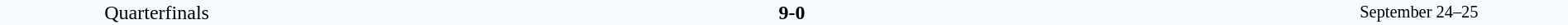<table style="width: 100%; background:#F5FAFF;" cellspacing="0">
<tr>
<td align=center rowspan=3 width=20%>Quarterfinals</td>
</tr>
<tr>
<td width=24% align=right><strong></strong></td>
<td align=center width=13%><strong>9-0</strong></td>
<td width=24%><strong></strong></td>
<td style=font-size:85% rowspan=3 align=center>September 24–25</td>
</tr>
</table>
